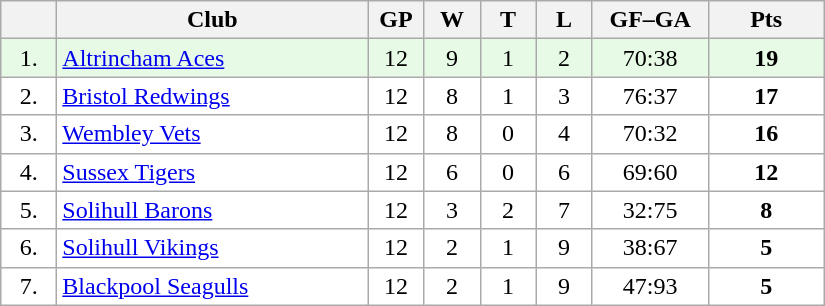<table class="wikitable">
<tr>
<th width="30"></th>
<th width="200">Club</th>
<th width="30">GP</th>
<th width="30">W</th>
<th width="30">T</th>
<th width="30">L</th>
<th width="70">GF–GA</th>
<th width="70">Pts</th>
</tr>
<tr bgcolor="#e6fae6" align="center">
<td>1.</td>
<td align="left"><a href='#'>Altrincham Aces</a></td>
<td>12</td>
<td>9</td>
<td>1</td>
<td>2</td>
<td>70:38</td>
<td><strong>19</strong></td>
</tr>
<tr bgcolor="#FFFFFF" align="center">
<td>2.</td>
<td align="left"><a href='#'>Bristol Redwings</a></td>
<td>12</td>
<td>8</td>
<td>1</td>
<td>3</td>
<td>76:37</td>
<td><strong>17</strong></td>
</tr>
<tr bgcolor="#FFFFFF" align="center">
<td>3.</td>
<td align="left"><a href='#'>Wembley Vets</a></td>
<td>12</td>
<td>8</td>
<td>0</td>
<td>4</td>
<td>70:32</td>
<td><strong>16</strong></td>
</tr>
<tr bgcolor="#FFFFFF" align="center">
<td>4.</td>
<td align="left"><a href='#'>Sussex Tigers</a></td>
<td>12</td>
<td>6</td>
<td>0</td>
<td>6</td>
<td>69:60</td>
<td><strong>12</strong></td>
</tr>
<tr bgcolor="#FFFFFF" align="center">
<td>5.</td>
<td align="left"><a href='#'>Solihull Barons</a></td>
<td>12</td>
<td>3</td>
<td>2</td>
<td>7</td>
<td>32:75</td>
<td><strong>8</strong></td>
</tr>
<tr bgcolor="#FFFFFF" align="center">
<td>6.</td>
<td align="left"><a href='#'>Solihull Vikings</a></td>
<td>12</td>
<td>2</td>
<td>1</td>
<td>9</td>
<td>38:67</td>
<td><strong>5</strong></td>
</tr>
<tr bgcolor="#FFFFFF" align="center">
<td>7.</td>
<td align="left"><a href='#'>Blackpool Seagulls</a></td>
<td>12</td>
<td>2</td>
<td>1</td>
<td>9</td>
<td>47:93</td>
<td><strong>5</strong></td>
</tr>
</table>
